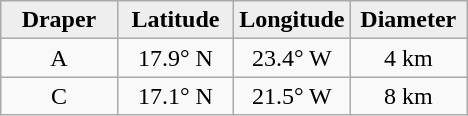<table class="wikitable">
<tr>
<th width="25%" style="background:#eeeeee;">Draper</th>
<th width="25%" style="background:#eeeeee;">Latitude</th>
<th width="25%" style="background:#eeeeee;">Longitude</th>
<th width="25%" style="background:#eeeeee;">Diameter</th>
</tr>
<tr>
<td align="center">A</td>
<td align="center">17.9° N</td>
<td align="center">23.4° W</td>
<td align="center">4 km</td>
</tr>
<tr>
<td align="center">C</td>
<td align="center">17.1° N</td>
<td align="center">21.5° W</td>
<td align="center">8 km</td>
</tr>
</table>
